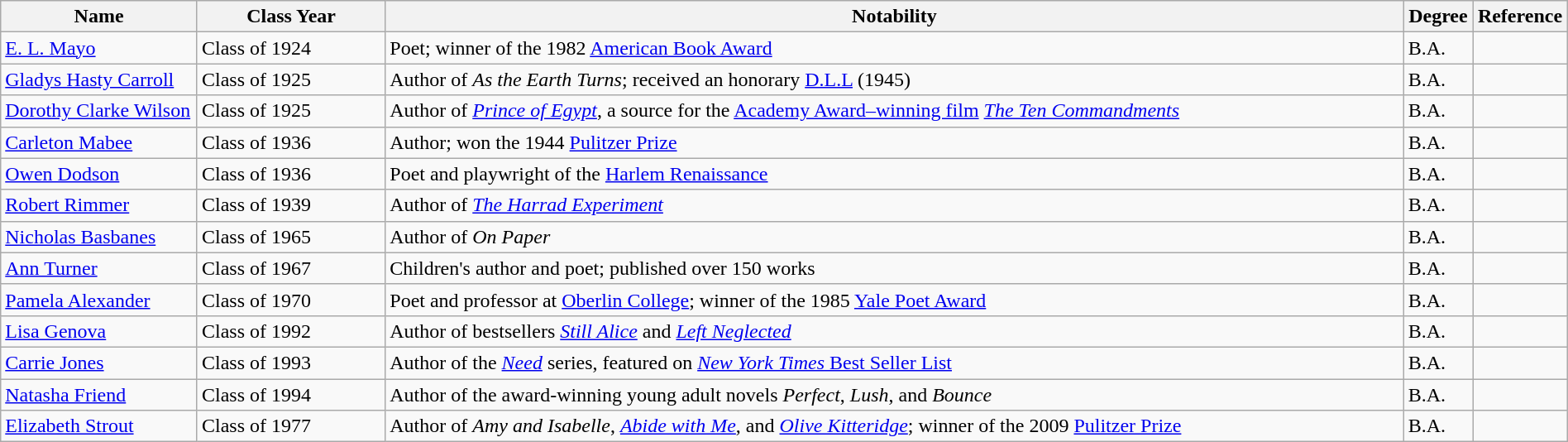<table class="wikitable" style="width:100%">
<tr>
<th style="width:*;">Name</th>
<th style="width:12%;">Class Year</th>
<th class="unsortable" style="width:65%;">Notability</th>
<th>Degree</th>
<th>Reference</th>
</tr>
<tr>
<td><a href='#'>E. L. Mayo</a></td>
<td>Class of 1924</td>
<td>Poet; winner of the 1982 <a href='#'>American Book Award</a></td>
<td>B.A.</td>
<td></td>
</tr>
<tr>
<td><a href='#'>Gladys Hasty Carroll</a></td>
<td>Class of 1925</td>
<td>Author of <em>As the Earth Turns</em>; received an honorary <a href='#'>D.L.L</a> (1945)</td>
<td>B.A.</td>
<td></td>
</tr>
<tr>
<td><a href='#'>Dorothy Clarke Wilson</a></td>
<td>Class of 1925</td>
<td>Author of <em><a href='#'>Prince of Egypt</a></em>, a source for the <a href='#'>Academy Award–winning film</a> <em><a href='#'>The Ten Commandments</a></em></td>
<td>B.A.</td>
<td></td>
</tr>
<tr>
<td><a href='#'>Carleton Mabee</a></td>
<td>Class of 1936</td>
<td>Author; won the 1944 <a href='#'>Pulitzer Prize</a></td>
<td>B.A.</td>
<td></td>
</tr>
<tr>
<td><a href='#'>Owen Dodson</a></td>
<td>Class of 1936</td>
<td>Poet and playwright of the <a href='#'>Harlem Renaissance</a></td>
<td>B.A.</td>
<td></td>
</tr>
<tr>
<td><a href='#'>Robert Rimmer</a></td>
<td>Class of 1939</td>
<td>Author of <em><a href='#'>The Harrad Experiment</a></em></td>
<td>B.A.</td>
<td></td>
</tr>
<tr>
<td><a href='#'>Nicholas Basbanes</a></td>
<td>Class of 1965</td>
<td>Author of <em>On Paper</em></td>
<td>B.A.</td>
<td></td>
</tr>
<tr>
<td><a href='#'>Ann Turner</a></td>
<td>Class of 1967</td>
<td>Children's author and poet; published over 150 works</td>
<td>B.A.</td>
<td></td>
</tr>
<tr>
<td><a href='#'>Pamela Alexander</a></td>
<td>Class of 1970</td>
<td>Poet and professor at <a href='#'>Oberlin College</a>; winner of the 1985 <a href='#'>Yale Poet Award</a></td>
<td>B.A.</td>
<td></td>
</tr>
<tr>
<td><a href='#'>Lisa Genova</a></td>
<td>Class of 1992</td>
<td>Author of bestsellers <em><a href='#'>Still Alice</a></em> and <em><a href='#'>Left Neglected</a></em></td>
<td>B.A.</td>
<td></td>
</tr>
<tr>
<td><a href='#'>Carrie Jones</a></td>
<td>Class of 1993</td>
<td>Author of the <em><a href='#'>Need</a></em> series, featured on <a href='#'><em>New York Times</em> Best Seller List</a></td>
<td>B.A.</td>
<td></td>
</tr>
<tr>
<td><a href='#'>Natasha Friend</a></td>
<td>Class of 1994</td>
<td>Author of the award-winning young adult novels <em>Perfect</em>, <em>Lush</em>, and <em>Bounce</em></td>
<td>B.A.</td>
<td></td>
</tr>
<tr>
<td><a href='#'>Elizabeth Strout</a></td>
<td>Class of 1977</td>
<td>Author of <em>Amy and Isabelle</em>, <em><a href='#'>Abide with Me</a></em>, and <em><a href='#'>Olive Kitteridge</a></em>; winner of the 2009 <a href='#'>Pulitzer Prize</a></td>
<td>B.A.</td>
<td></td>
</tr>
</table>
